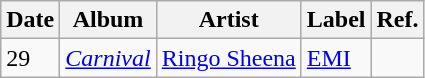<table class="wikitable">
<tr>
<th>Date</th>
<th>Album</th>
<th>Artist</th>
<th>Label</th>
<th>Ref.</th>
</tr>
<tr>
<td>29</td>
<td><em><a href='#'>Carnival</a></em></td>
<td><a href='#'>Ringo Sheena</a></td>
<td><a href='#'>EMI</a></td>
<td></td>
</tr>
</table>
